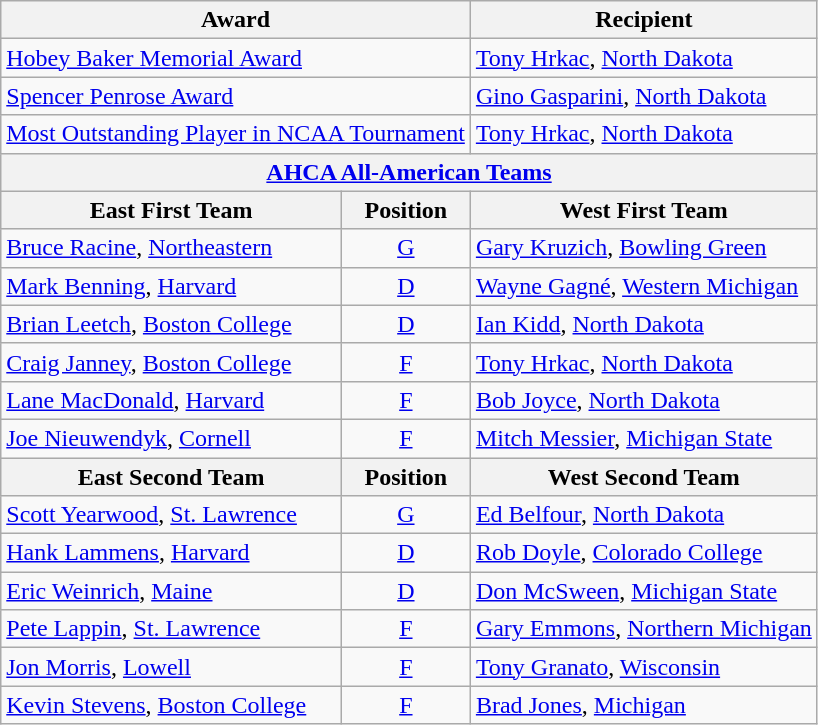<table class="wikitable">
<tr>
<th colspan=2>Award</th>
<th>Recipient</th>
</tr>
<tr>
<td colspan=2><a href='#'>Hobey Baker Memorial Award</a></td>
<td><a href='#'>Tony Hrkac</a>, <a href='#'>North Dakota</a></td>
</tr>
<tr>
<td colspan=2><a href='#'>Spencer Penrose Award</a></td>
<td><a href='#'>Gino Gasparini</a>, <a href='#'>North Dakota</a></td>
</tr>
<tr>
<td colspan=2><a href='#'>Most Outstanding Player in NCAA Tournament</a></td>
<td><a href='#'>Tony Hrkac</a>, <a href='#'>North Dakota</a></td>
</tr>
<tr>
<th colspan=3><a href='#'>AHCA All-American Teams</a></th>
</tr>
<tr>
<th>East First Team</th>
<th>  Position  </th>
<th>West First Team</th>
</tr>
<tr>
<td><a href='#'>Bruce Racine</a>, <a href='#'>Northeastern</a></td>
<td align=center><a href='#'>G</a></td>
<td><a href='#'>Gary Kruzich</a>, <a href='#'>Bowling Green</a></td>
</tr>
<tr>
<td><a href='#'>Mark Benning</a>, <a href='#'>Harvard</a></td>
<td align=center><a href='#'>D</a></td>
<td><a href='#'>Wayne Gagné</a>, <a href='#'>Western Michigan</a></td>
</tr>
<tr>
<td><a href='#'>Brian Leetch</a>, <a href='#'>Boston College</a></td>
<td align=center><a href='#'>D</a></td>
<td><a href='#'>Ian Kidd</a>, <a href='#'>North Dakota</a></td>
</tr>
<tr>
<td><a href='#'>Craig Janney</a>, <a href='#'>Boston College</a></td>
<td align=center><a href='#'>F</a></td>
<td><a href='#'>Tony Hrkac</a>, <a href='#'>North Dakota</a></td>
</tr>
<tr>
<td><a href='#'>Lane MacDonald</a>, <a href='#'>Harvard</a></td>
<td align=center><a href='#'>F</a></td>
<td><a href='#'>Bob Joyce</a>, <a href='#'>North Dakota</a></td>
</tr>
<tr>
<td><a href='#'>Joe Nieuwendyk</a>, <a href='#'>Cornell</a></td>
<td align=center><a href='#'>F</a></td>
<td><a href='#'>Mitch Messier</a>, <a href='#'>Michigan State</a></td>
</tr>
<tr>
<th>East Second Team</th>
<th>  Position  </th>
<th>West Second Team</th>
</tr>
<tr>
<td><a href='#'>Scott Yearwood</a>, <a href='#'>St. Lawrence</a></td>
<td align=center><a href='#'>G</a></td>
<td><a href='#'>Ed Belfour</a>, <a href='#'>North Dakota</a></td>
</tr>
<tr>
<td><a href='#'>Hank Lammens</a>, <a href='#'>Harvard</a></td>
<td align=center><a href='#'>D</a></td>
<td><a href='#'>Rob Doyle</a>, <a href='#'>Colorado College</a></td>
</tr>
<tr>
<td><a href='#'>Eric Weinrich</a>, <a href='#'>Maine</a></td>
<td align=center><a href='#'>D</a></td>
<td><a href='#'>Don McSween</a>, <a href='#'>Michigan State</a></td>
</tr>
<tr>
<td><a href='#'>Pete Lappin</a>, <a href='#'>St. Lawrence</a></td>
<td align=center><a href='#'>F</a></td>
<td><a href='#'>Gary Emmons</a>, <a href='#'>Northern Michigan</a></td>
</tr>
<tr>
<td><a href='#'>Jon Morris</a>, <a href='#'>Lowell</a></td>
<td align=center><a href='#'>F</a></td>
<td><a href='#'>Tony Granato</a>, <a href='#'>Wisconsin</a></td>
</tr>
<tr>
<td><a href='#'>Kevin Stevens</a>, <a href='#'>Boston College</a></td>
<td align=center><a href='#'>F</a></td>
<td><a href='#'>Brad Jones</a>, <a href='#'>Michigan</a></td>
</tr>
</table>
